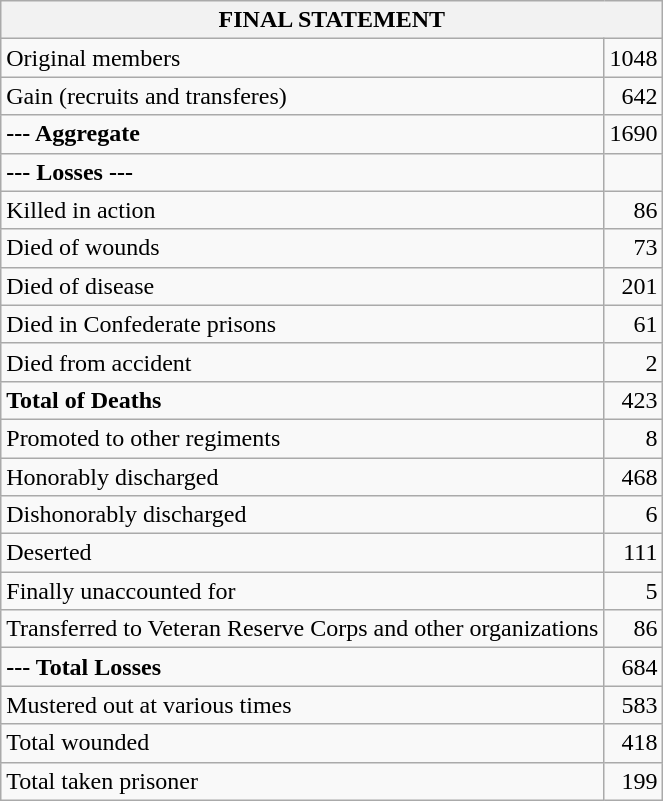<table class="wikitable">
<tr>
<th colspan="2">FINAL STATEMENT</th>
</tr>
<tr>
<td>Original members</td>
<td style="text-align:right;">1048</td>
</tr>
<tr>
<td>Gain (recruits and transferes)</td>
<td style="text-align:right;">642</td>
</tr>
<tr>
<td><strong>--- Aggregate</strong></td>
<td style="text-align:right;">1690</td>
</tr>
<tr>
<td><strong>--- Losses ---</strong></td>
</tr>
<tr>
<td>Killed in action</td>
<td style="text-align:right;">86</td>
</tr>
<tr>
<td>Died of wounds</td>
<td style="text-align:right;">73</td>
</tr>
<tr>
<td>Died of disease</td>
<td style="text-align:right;">201</td>
</tr>
<tr>
<td>Died in Confederate prisons</td>
<td style="text-align:right;">61</td>
</tr>
<tr>
<td>Died from accident</td>
<td style="text-align:right;">2</td>
</tr>
<tr>
<td><strong>Total of Deaths</strong></td>
<td style="text-align:right;">423</td>
</tr>
<tr>
<td>Promoted to other regiments</td>
<td style="text-align:right;">8</td>
</tr>
<tr>
<td>Honorably discharged</td>
<td style="text-align:right;">468</td>
</tr>
<tr>
<td>Dishonorably discharged</td>
<td style="text-align:right;">6</td>
</tr>
<tr>
<td>Deserted</td>
<td style="text-align:right;">111</td>
</tr>
<tr>
<td>Finally unaccounted for</td>
<td style="text-align:right;">5</td>
</tr>
<tr>
<td>Transferred to Veteran Reserve Corps and other organizations</td>
<td style="text-align:right;">86</td>
</tr>
<tr>
<td><strong>--- Total Losses</strong></td>
<td style="text-align:right;">684</td>
</tr>
<tr>
<td>Mustered out at various times</td>
<td style="text-align:right;">583</td>
</tr>
<tr>
<td>Total wounded</td>
<td style="text-align:right;">418</td>
</tr>
<tr>
<td>Total taken prisoner</td>
<td style="text-align:right;">199</td>
</tr>
</table>
